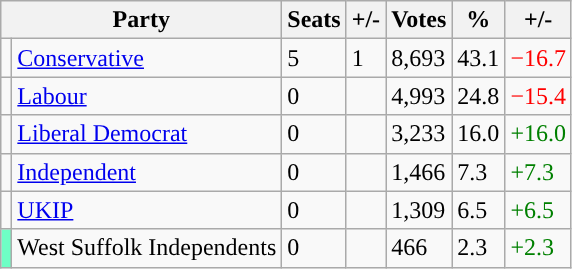<table class="wikitable">
<tr>
<th colspan="2">Party</th>
<th>Seats</th>
<th>+/-</th>
<th>Votes</th>
<th>%</th>
<th>+/-</th>
</tr>
<tr>
<td style="background-color: "></td>
<td><a href='#'>Conservative</a></td>
<td>5</td>
<td> 1</td>
<td>8,693</td>
<td>43.1</td>
<td style="color:red">−16.7</td>
</tr>
<tr>
<td style="background-color: "></td>
<td><a href='#'>Labour</a></td>
<td>0</td>
<td></td>
<td>4,993</td>
<td>24.8</td>
<td style="color:red">−15.4</td>
</tr>
<tr>
<td style="background-color: "></td>
<td><a href='#'>Liberal Democrat</a></td>
<td>0</td>
<td></td>
<td>3,233</td>
<td>16.0</td>
<td style="color:green">+16.0</td>
</tr>
<tr>
<td style="background-color: "></td>
<td><a href='#'>Independent</a></td>
<td>0</td>
<td></td>
<td>1,466</td>
<td>7.3</td>
<td style="color:green">+7.3</td>
</tr>
<tr>
<td style="background-color: "></td>
<td><a href='#'>UKIP</a></td>
<td>0</td>
<td></td>
<td>1,309</td>
<td>6.5</td>
<td style="color:green">+6.5</td>
</tr>
<tr>
<td style="background-color: #6EFFC5"></td>
<td>West Suffolk Independents</td>
<td>0</td>
<td></td>
<td>466</td>
<td>2.3</td>
<td style="color:green">+2.3</td>
</tr>
</table>
